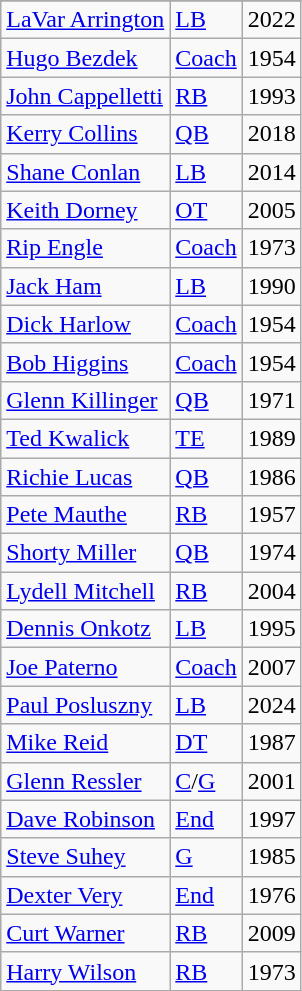<table class="wikitable">
<tr>
</tr>
<tr>
<td><a href='#'>LaVar Arrington</a></td>
<td><a href='#'>LB</a></td>
<td>2022</td>
</tr>
<tr>
<td><a href='#'>Hugo Bezdek</a></td>
<td><a href='#'>Coach</a></td>
<td>1954</td>
</tr>
<tr>
<td><a href='#'>John Cappelletti</a></td>
<td><a href='#'>RB</a></td>
<td>1993</td>
</tr>
<tr>
<td><a href='#'>Kerry Collins</a></td>
<td><a href='#'>QB</a></td>
<td>2018</td>
</tr>
<tr>
<td><a href='#'>Shane Conlan</a></td>
<td><a href='#'>LB</a></td>
<td>2014</td>
</tr>
<tr>
<td><a href='#'>Keith Dorney</a></td>
<td><a href='#'>OT</a></td>
<td>2005</td>
</tr>
<tr>
<td><a href='#'>Rip Engle</a></td>
<td><a href='#'>Coach</a></td>
<td>1973</td>
</tr>
<tr>
<td><a href='#'>Jack Ham</a></td>
<td><a href='#'>LB</a></td>
<td>1990</td>
</tr>
<tr>
<td><a href='#'>Dick Harlow</a></td>
<td><a href='#'>Coach</a></td>
<td>1954</td>
</tr>
<tr>
<td><a href='#'>Bob Higgins</a></td>
<td><a href='#'>Coach</a></td>
<td>1954</td>
</tr>
<tr>
<td><a href='#'>Glenn Killinger</a></td>
<td><a href='#'>QB</a></td>
<td>1971</td>
</tr>
<tr>
<td><a href='#'>Ted Kwalick</a></td>
<td><a href='#'>TE</a></td>
<td>1989</td>
</tr>
<tr>
<td><a href='#'>Richie Lucas</a></td>
<td><a href='#'>QB</a></td>
<td>1986</td>
</tr>
<tr>
<td><a href='#'>Pete Mauthe</a></td>
<td><a href='#'>RB</a></td>
<td>1957</td>
</tr>
<tr>
<td><a href='#'>Shorty Miller</a></td>
<td><a href='#'>QB</a></td>
<td>1974</td>
</tr>
<tr>
<td><a href='#'>Lydell Mitchell</a></td>
<td><a href='#'>RB</a></td>
<td>2004</td>
</tr>
<tr>
<td><a href='#'>Dennis Onkotz</a></td>
<td><a href='#'>LB</a></td>
<td>1995</td>
</tr>
<tr>
<td><a href='#'>Joe Paterno</a></td>
<td><a href='#'>Coach</a></td>
<td>2007</td>
</tr>
<tr>
<td><a href='#'>Paul Posluszny</a></td>
<td><a href='#'>LB</a></td>
<td>2024</td>
</tr>
<tr>
<td><a href='#'>Mike Reid</a></td>
<td><a href='#'>DT</a></td>
<td>1987</td>
</tr>
<tr>
<td><a href='#'>Glenn Ressler</a></td>
<td><a href='#'>C</a>/<a href='#'>G</a></td>
<td>2001</td>
</tr>
<tr>
<td><a href='#'>Dave Robinson</a></td>
<td><a href='#'>End</a></td>
<td>1997</td>
</tr>
<tr>
<td><a href='#'>Steve Suhey</a></td>
<td><a href='#'>G</a></td>
<td>1985</td>
</tr>
<tr>
<td><a href='#'>Dexter Very</a></td>
<td><a href='#'>End</a></td>
<td>1976</td>
</tr>
<tr>
<td><a href='#'>Curt Warner</a></td>
<td><a href='#'>RB</a></td>
<td>2009</td>
</tr>
<tr>
<td><a href='#'>Harry Wilson</a></td>
<td><a href='#'>RB</a></td>
<td>1973</td>
</tr>
</table>
